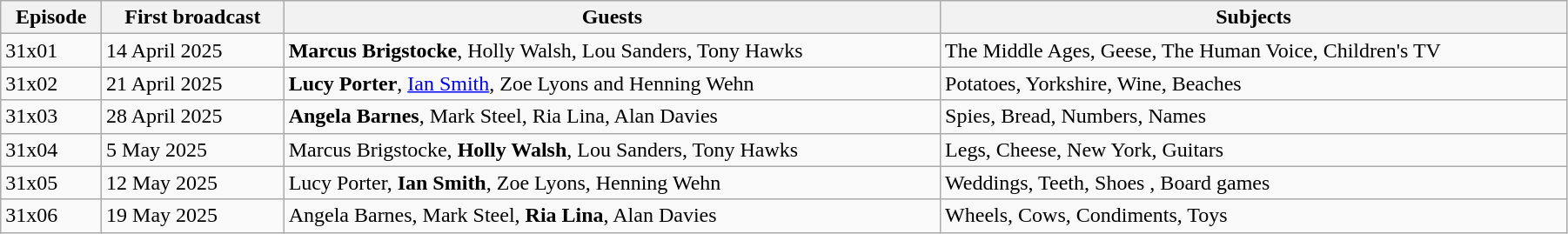<table class="wikitable" style="width:95%;">
<tr>
<th>Episode</th>
<th>First broadcast</th>
<th>Guests</th>
<th style="width:40%;">Subjects</th>
</tr>
<tr>
<td>31x01</td>
<td>14 April 2025</td>
<td><strong>Marcus Brigstocke</strong>, Holly Walsh, Lou Sanders, Tony Hawks</td>
<td>The Middle Ages, Geese, The Human Voice, Children's TV</td>
</tr>
<tr>
<td>31x02</td>
<td>21 April 2025</td>
<td><strong>Lucy Porter</strong>, <a href='#'>Ian Smith</a>, Zoe Lyons and Henning Wehn</td>
<td>Potatoes, Yorkshire, Wine, Beaches</td>
</tr>
<tr>
<td>31x03</td>
<td>28 April 2025</td>
<td><strong>Angela Barnes</strong>, Mark Steel, Ria Lina, Alan Davies</td>
<td>Spies, Bread, Numbers, Names</td>
</tr>
<tr>
<td>31x04</td>
<td>5 May 2025</td>
<td>Marcus Brigstocke, <strong>Holly Walsh</strong>, Lou Sanders, Tony Hawks</td>
<td>Legs, Cheese, New York, Guitars</td>
</tr>
<tr>
<td>31x05</td>
<td>12 May 2025</td>
<td>Lucy Porter, <strong>Ian Smith</strong>, Zoe Lyons, Henning Wehn</td>
<td>Weddings, Teeth, Shoes , Board games</td>
</tr>
<tr>
<td>31x06</td>
<td>19 May 2025</td>
<td>Angela Barnes, Mark Steel, <strong>Ria Lina</strong>, Alan Davies</td>
<td>Wheels, Cows, Condiments, Toys</td>
</tr>
</table>
